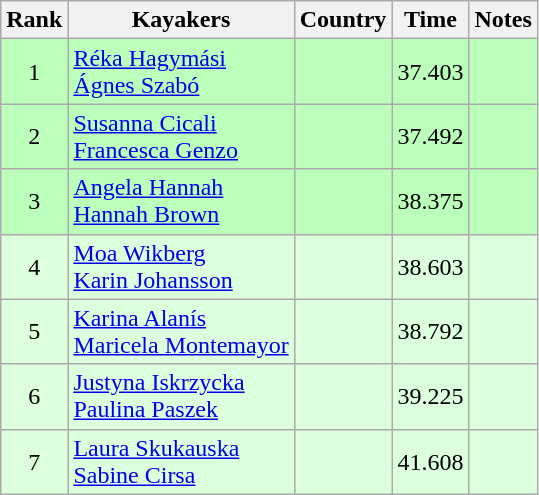<table class="wikitable" style="text-align:center">
<tr>
<th>Rank</th>
<th>Kayakers</th>
<th>Country</th>
<th>Time</th>
<th>Notes</th>
</tr>
<tr bgcolor=bbffbb>
<td>1</td>
<td align="left"><a href='#'>Réka Hagymási</a><br><a href='#'>Ágnes Szabó</a></td>
<td align="left"></td>
<td>37.403</td>
<td></td>
</tr>
<tr bgcolor=bbffbb>
<td>2</td>
<td align="left"><a href='#'>Susanna Cicali</a><br><a href='#'>Francesca Genzo</a></td>
<td align="left"></td>
<td>37.492</td>
<td></td>
</tr>
<tr bgcolor=bbffbb>
<td>3</td>
<td align="left"><a href='#'>Angela Hannah</a><br><a href='#'>Hannah Brown</a></td>
<td align="left"></td>
<td>38.375</td>
<td></td>
</tr>
<tr bgcolor=ddffdd>
<td>4</td>
<td align="left"><a href='#'>Moa Wikberg</a><br><a href='#'>Karin Johansson</a></td>
<td align="left"></td>
<td>38.603</td>
<td></td>
</tr>
<tr bgcolor=ddffdd>
<td>5</td>
<td align="left"><a href='#'>Karina Alanís</a><br><a href='#'>Maricela Montemayor</a></td>
<td align="left"></td>
<td>38.792</td>
<td></td>
</tr>
<tr bgcolor=ddffdd>
<td>6</td>
<td align="left"><a href='#'>Justyna Iskrzycka</a><br><a href='#'>Paulina Paszek</a></td>
<td align="left"></td>
<td>39.225</td>
<td></td>
</tr>
<tr bgcolor=ddffdd>
<td>7</td>
<td align="left"><a href='#'>Laura Skukauska</a><br><a href='#'>Sabine Cirsa</a></td>
<td align="left"></td>
<td>41.608</td>
<td></td>
</tr>
</table>
